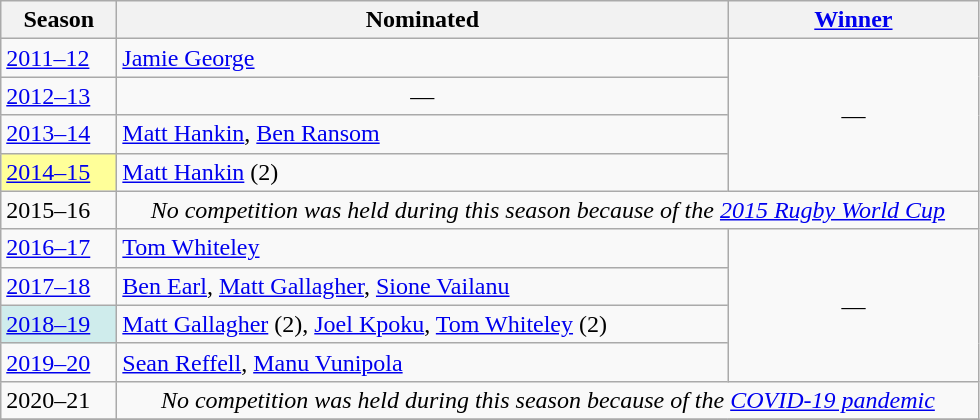<table class="wikitable sticky-header">
<tr>
<th width=70>Season</th>
<th width=400>Nominated</th>
<th width=160><a href='#'>Winner</a></th>
</tr>
<tr>
<td><a href='#'>2011–12</a></td>
<td> <a href='#'>Jamie George</a></td>
<td align=center rowspan=4>—</td>
</tr>
<tr>
<td><a href='#'>2012–13</a></td>
<td align=center>—</td>
</tr>
<tr>
<td><a href='#'>2013–14</a></td>
<td> <a href='#'>Matt Hankin</a>,  <a href='#'>Ben Ransom</a></td>
</tr>
<tr>
<td style="background:#FFFF99"><a href='#'>2014–15</a></td>
<td> <a href='#'>Matt Hankin</a> (2)</td>
</tr>
<tr>
<td>2015–16</td>
<td colspan=2 align=center><em>No competition was held during this season because of the <a href='#'>2015 Rugby World Cup</a></em></td>
</tr>
<tr>
<td><a href='#'>2016–17</a></td>
<td> <a href='#'>Tom Whiteley</a></td>
<td align=center rowspan=4>—</td>
</tr>
<tr>
<td><a href='#'>2017–18</a></td>
<td> <a href='#'>Ben Earl</a>,  <a href='#'>Matt Gallagher</a>,  <a href='#'>Sione Vailanu</a></td>
</tr>
<tr>
<td style="background:#CFECEC"><a href='#'>2018–19</a><small></small></td>
<td> <a href='#'>Matt Gallagher</a> (2),  <a href='#'>Joel Kpoku</a>,  <a href='#'>Tom Whiteley</a> (2)</td>
</tr>
<tr>
<td><a href='#'>2019–20</a></td>
<td> <a href='#'>Sean Reffell</a>,  <a href='#'>Manu Vunipola</a></td>
</tr>
<tr>
<td>2020–21</td>
<td colspan=2 align=center><em>No competition was held during this season because of the <a href='#'>COVID-19 pandemic</a></em></td>
</tr>
<tr>
</tr>
</table>
